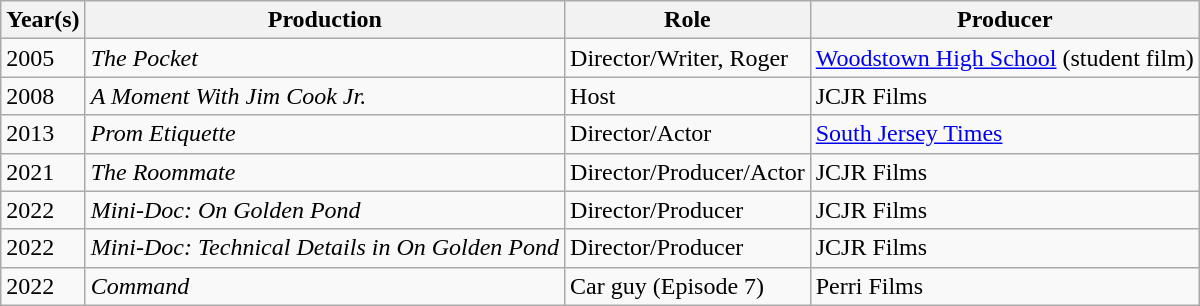<table class="wikitable">
<tr>
<th>Year(s)</th>
<th>Production</th>
<th>Role</th>
<th>Producer</th>
</tr>
<tr>
<td>2005</td>
<td><em>The Pocket</em></td>
<td>Director/Writer, Roger</td>
<td><a href='#'>Woodstown High School</a> (student film)</td>
</tr>
<tr>
<td>2008</td>
<td><em>A Moment With Jim Cook Jr.</em></td>
<td>Host</td>
<td>JCJR Films</td>
</tr>
<tr>
<td>2013</td>
<td><em>Prom Etiquette</em></td>
<td>Director/Actor</td>
<td><a href='#'>South Jersey Times</a></td>
</tr>
<tr>
<td>2021</td>
<td><em>The Roommate</em></td>
<td>Director/Producer/Actor</td>
<td>JCJR Films</td>
</tr>
<tr>
<td>2022</td>
<td><em>Mini-Doc: On Golden Pond</em></td>
<td>Director/Producer</td>
<td>JCJR Films</td>
</tr>
<tr>
<td>2022</td>
<td><em>Mini-Doc: Technical Details in On Golden Pond</em></td>
<td>Director/Producer</td>
<td>JCJR Films</td>
</tr>
<tr>
<td>2022</td>
<td><em>Command</em></td>
<td>Car guy (Episode 7)</td>
<td>Perri Films</td>
</tr>
</table>
